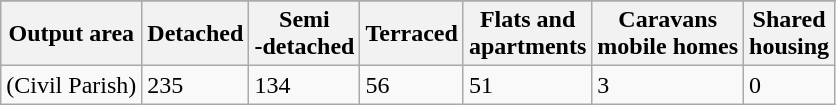<table class="wikitable">
<tr>
</tr>
<tr>
<th>Output area</th>
<th>Detached</th>
<th>Semi<br>-detached</th>
<th>Terraced</th>
<th>Flats and<br>apartments</th>
<th>Caravans<br>mobile homes</th>
<th>Shared<br>housing</th>
</tr>
<tr>
<td>(Civil Parish)</td>
<td>235</td>
<td>134</td>
<td>56</td>
<td>51</td>
<td>3</td>
<td>0</td>
</tr>
</table>
